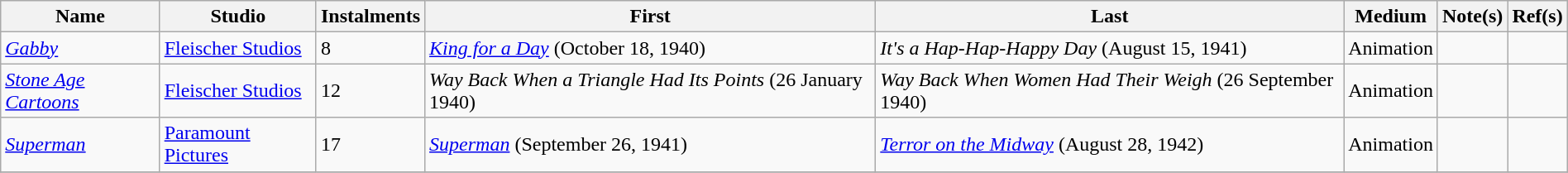<table class="wikitable" style="width:100%;" style="font-size: 100%;">
<tr style="text-align:center;">
<th>Name</th>
<th>Studio</th>
<th>Instalments</th>
<th>First</th>
<th>Last</th>
<th>Medium</th>
<th>Note(s)</th>
<th>Ref(s)</th>
</tr>
<tr>
<td><em><a href='#'>Gabby</a></em></td>
<td><a href='#'>Fleischer Studios</a></td>
<td>8</td>
<td><em><a href='#'>King for a Day</a></em> (October 18, 1940)</td>
<td><em>It's a Hap-Hap-Happy Day</em> (August 15, 1941)</td>
<td>Animation</td>
<td></td>
<td></td>
</tr>
<tr>
<td><em><a href='#'>Stone Age Cartoons</a></em></td>
<td><a href='#'>Fleischer Studios</a></td>
<td>12</td>
<td><em>Way Back When a Triangle Had Its Points</em> (26 January 1940)</td>
<td><em>Way Back When Women Had Their Weigh</em> (26 September 1940)</td>
<td>Animation</td>
<td></td>
<td></td>
</tr>
<tr>
<td><em><a href='#'>Superman</a></em></td>
<td><a href='#'>Paramount Pictures</a></td>
<td>17</td>
<td><em><a href='#'>Superman</a></em> (September 26, 1941)</td>
<td><em><a href='#'>Terror on the Midway</a></em> (August 28, 1942)</td>
<td>Animation</td>
<td></td>
<td></td>
</tr>
<tr>
</tr>
</table>
